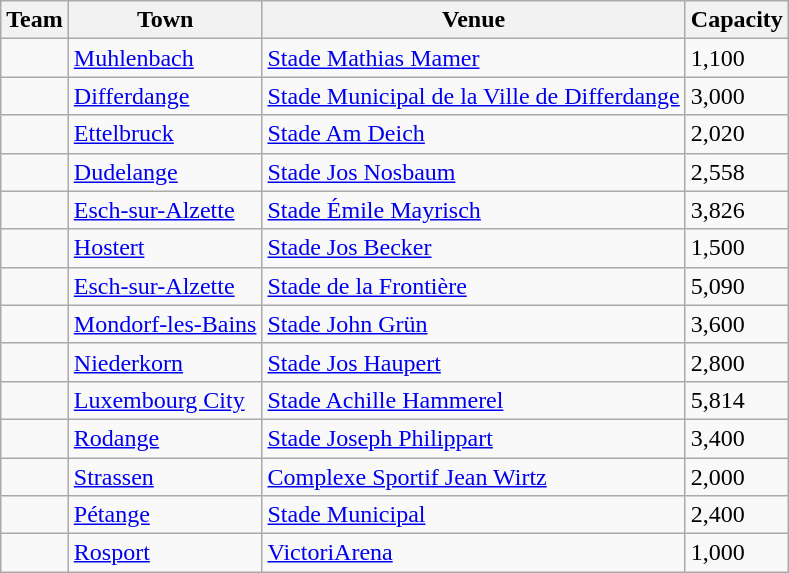<table class="wikitable sortable">
<tr>
<th>Team</th>
<th>Town</th>
<th>Venue</th>
<th>Capacity</th>
</tr>
<tr>
<td></td>
<td><a href='#'>Muhlenbach</a></td>
<td><a href='#'>Stade Mathias Mamer</a></td>
<td>1,100</td>
</tr>
<tr>
<td></td>
<td><a href='#'>Differdange</a></td>
<td><a href='#'>Stade Municipal de la Ville de Differdange</a></td>
<td>3,000</td>
</tr>
<tr>
<td></td>
<td><a href='#'>Ettelbruck</a></td>
<td><a href='#'>Stade Am Deich</a></td>
<td>2,020</td>
</tr>
<tr>
<td></td>
<td><a href='#'>Dudelange</a></td>
<td><a href='#'>Stade Jos Nosbaum</a></td>
<td>2,558</td>
</tr>
<tr>
<td></td>
<td><a href='#'>Esch-sur-Alzette</a></td>
<td><a href='#'>Stade Émile Mayrisch</a></td>
<td>3,826</td>
</tr>
<tr>
<td></td>
<td><a href='#'>Hostert</a></td>
<td><a href='#'>Stade Jos Becker</a></td>
<td>1,500</td>
</tr>
<tr>
<td></td>
<td><a href='#'>Esch-sur-Alzette</a></td>
<td><a href='#'>Stade de la Frontière</a></td>
<td>5,090</td>
</tr>
<tr>
<td></td>
<td><a href='#'>Mondorf-les-Bains</a></td>
<td><a href='#'>Stade John Grün</a></td>
<td>3,600</td>
</tr>
<tr>
<td></td>
<td><a href='#'>Niederkorn</a></td>
<td><a href='#'>Stade Jos Haupert</a></td>
<td>2,800</td>
</tr>
<tr>
<td></td>
<td><a href='#'>Luxembourg City</a></td>
<td><a href='#'>Stade Achille Hammerel</a></td>
<td>5,814</td>
</tr>
<tr>
<td></td>
<td><a href='#'>Rodange</a></td>
<td><a href='#'>Stade Joseph Philippart</a></td>
<td>3,400</td>
</tr>
<tr>
<td></td>
<td><a href='#'>Strassen</a></td>
<td><a href='#'>Complexe Sportif Jean Wirtz</a></td>
<td>2,000</td>
</tr>
<tr>
<td></td>
<td><a href='#'>Pétange</a></td>
<td><a href='#'>Stade Municipal</a></td>
<td>2,400</td>
</tr>
<tr>
<td></td>
<td><a href='#'>Rosport</a></td>
<td><a href='#'>VictoriArena</a></td>
<td>1,000</td>
</tr>
</table>
